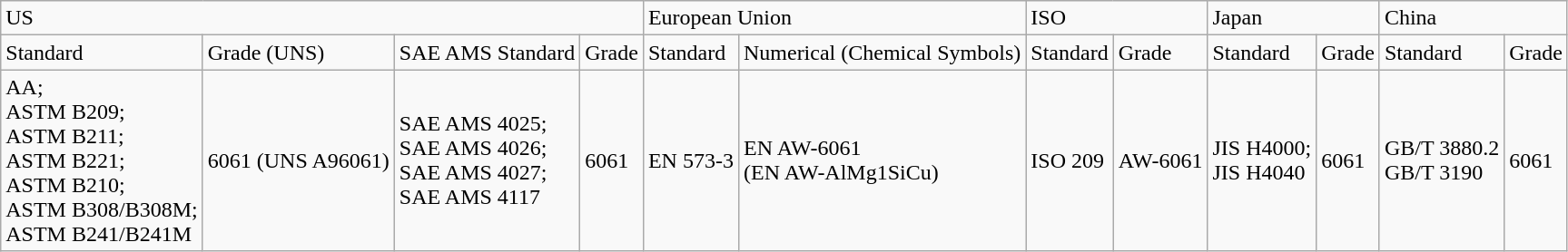<table class="wikitable">
<tr>
<td colspan="4">US</td>
<td colspan="2">European Union</td>
<td colspan="2">ISO</td>
<td colspan="2">Japan</td>
<td colspan="2">China</td>
</tr>
<tr>
<td>Standard</td>
<td>Grade (UNS)</td>
<td>SAE AMS Standard</td>
<td>Grade</td>
<td>Standard</td>
<td>Numerical (Chemical Symbols)</td>
<td>Standard</td>
<td>Grade</td>
<td>Standard</td>
<td>Grade</td>
<td>Standard</td>
<td>Grade</td>
</tr>
<tr>
<td>AA;<br>ASTM B209;<br>ASTM B211;<br>ASTM B221;<br>ASTM B210;<br>ASTM B308/B308M;<br>ASTM B241/B241M</td>
<td>6061 (UNS A96061)</td>
<td>SAE AMS 4025;<br>SAE AMS 4026;<br>SAE AMS 4027;<br>SAE AMS 4117</td>
<td>6061</td>
<td>EN 573-3</td>
<td>EN AW-6061<br>(EN AW-AlMg1SiCu)</td>
<td>ISO 209</td>
<td>AW-6061</td>
<td>JIS H4000;<br>JIS H4040</td>
<td>6061</td>
<td>GB/T 3880.2<br>GB/T 3190</td>
<td>6061</td>
</tr>
</table>
